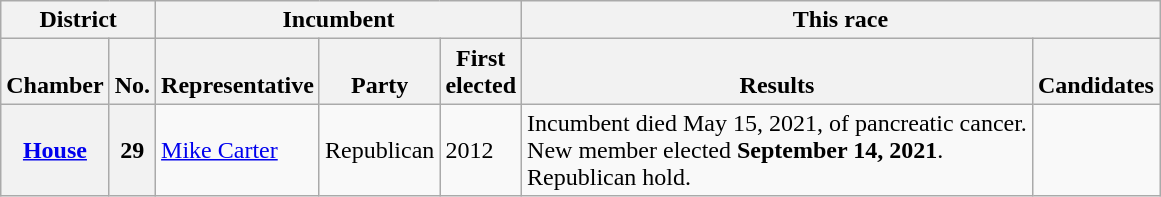<table class="wikitable sortable">
<tr valign=bottom>
<th colspan="2">District</th>
<th colspan="3">Incumbent</th>
<th colspan="2">This race</th>
</tr>
<tr valign=bottom>
<th>Chamber</th>
<th>No.</th>
<th>Representative</th>
<th>Party</th>
<th>First<br>elected</th>
<th>Results</th>
<th>Candidates</th>
</tr>
<tr>
<th><a href='#'>House</a></th>
<th>29</th>
<td><a href='#'>Mike Carter</a></td>
<td>Republican</td>
<td>2012</td>
<td>Incumbent died May 15, 2021, of pancreatic cancer.<br>New member elected <strong>September 14, 2021</strong>.<br> Republican hold.</td>
<td nowrap></td>
</tr>
</table>
